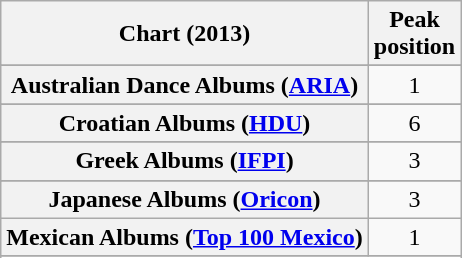<table class="wikitable sortable plainrowheaders" style="text-align:center">
<tr>
<th scope="col">Chart (2013)</th>
<th scope="col">Peak<br>position</th>
</tr>
<tr>
</tr>
<tr>
<th scope="row">Australian Dance Albums (<a href='#'>ARIA</a>)</th>
<td>1</td>
</tr>
<tr>
</tr>
<tr>
</tr>
<tr>
</tr>
<tr>
</tr>
<tr>
<th scope="row">Croatian Albums (<a href='#'>HDU</a>)</th>
<td>6</td>
</tr>
<tr>
</tr>
<tr>
</tr>
<tr>
</tr>
<tr>
</tr>
<tr>
</tr>
<tr>
</tr>
<tr>
<th scope="row">Greek Albums (<a href='#'>IFPI</a>)</th>
<td>3</td>
</tr>
<tr>
</tr>
<tr>
</tr>
<tr>
</tr>
<tr>
<th scope="row">Japanese Albums (<a href='#'>Oricon</a>)</th>
<td>3</td>
</tr>
<tr>
<th scope="row">Mexican Albums (<a href='#'>Top 100 Mexico</a>)</th>
<td>1</td>
</tr>
<tr>
</tr>
<tr>
</tr>
<tr>
</tr>
<tr>
</tr>
<tr>
</tr>
<tr>
</tr>
<tr>
</tr>
<tr>
</tr>
<tr>
</tr>
<tr>
</tr>
<tr>
</tr>
<tr>
</tr>
</table>
